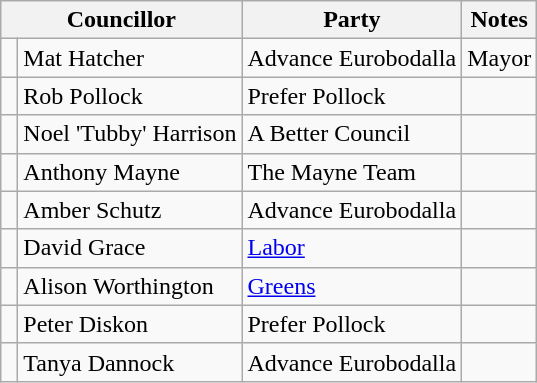<table class="wikitable">
<tr>
<th colspan="2">Councillor</th>
<th>Party</th>
<th>Notes</th>
</tr>
<tr>
<td> </td>
<td>Mat Hatcher</td>
<td>Advance Eurobodalla</td>
<td>Mayor</td>
</tr>
<tr>
<td> </td>
<td>Rob Pollock</td>
<td>Prefer Pollock</td>
<td></td>
</tr>
<tr>
<td> </td>
<td>Noel 'Tubby' Harrison</td>
<td>A Better Council</td>
<td></td>
</tr>
<tr>
<td> </td>
<td>Anthony Mayne</td>
<td>The Mayne Team</td>
<td></td>
</tr>
<tr>
<td> </td>
<td>Amber Schutz</td>
<td>Advance Eurobodalla</td>
<td></td>
</tr>
<tr>
<td> </td>
<td>David Grace</td>
<td><a href='#'> Labor</a></td>
<td></td>
</tr>
<tr>
<td> </td>
<td>Alison Worthington</td>
<td><a href='#'>Greens</a></td>
<td></td>
</tr>
<tr>
<td> </td>
<td>Peter Diskon</td>
<td>Prefer Pollock</td>
<td></td>
</tr>
<tr>
<td> </td>
<td>Tanya Dannock</td>
<td>Advance Eurobodalla</td>
<td></td>
</tr>
</table>
